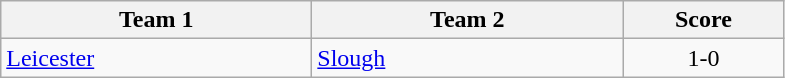<table class="wikitable" style="font-size: 100%">
<tr>
<th width=200>Team 1</th>
<th width=200>Team 2</th>
<th width=100>Score</th>
</tr>
<tr>
<td><a href='#'>Leicester</a></td>
<td><a href='#'>Slough</a></td>
<td align=center>1-0</td>
</tr>
</table>
